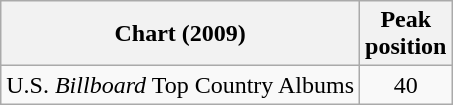<table class="wikitable">
<tr>
<th>Chart (2009)</th>
<th>Peak<br> position</th>
</tr>
<tr>
<td>U.S. <em>Billboard</em> Top Country Albums</td>
<td align="center">40</td>
</tr>
</table>
